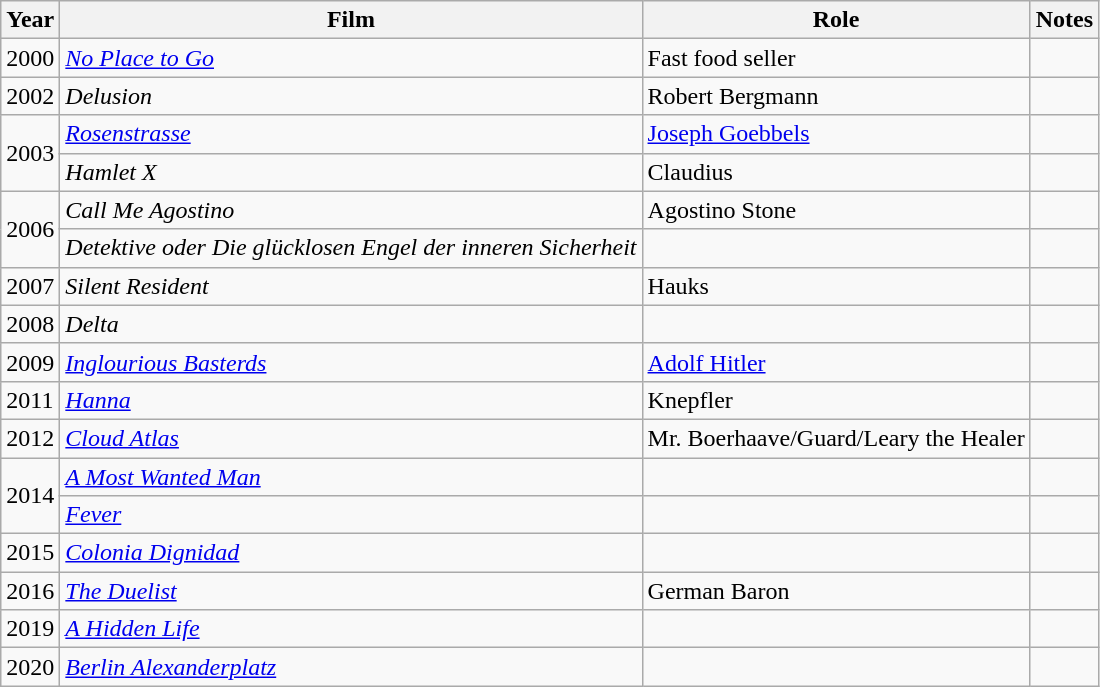<table class="wikitable sortable">
<tr>
<th>Year</th>
<th>Film</th>
<th>Role</th>
<th>Notes</th>
</tr>
<tr>
<td>2000</td>
<td><em><a href='#'>No Place to Go</a></em></td>
<td>Fast food seller</td>
<td></td>
</tr>
<tr>
<td>2002</td>
<td><em>Delusion</em></td>
<td>Robert Bergmann</td>
<td></td>
</tr>
<tr>
<td rowspan="2">2003</td>
<td><em><a href='#'>Rosenstrasse</a></em></td>
<td><a href='#'>Joseph Goebbels</a></td>
<td></td>
</tr>
<tr>
<td><em>Hamlet X </em></td>
<td>Claudius</td>
<td></td>
</tr>
<tr>
<td rowspan="2">2006</td>
<td><em>Call Me Agostino</em></td>
<td>Agostino Stone</td>
<td></td>
</tr>
<tr>
<td><em>Detektive oder Die glücklosen Engel der inneren Sicherheit</em></td>
<td></td>
<td></td>
</tr>
<tr>
<td>2007</td>
<td><em>Silent Resident</em></td>
<td>Hauks</td>
<td></td>
</tr>
<tr>
<td>2008</td>
<td><em>Delta</em></td>
<td></td>
<td></td>
</tr>
<tr>
<td>2009</td>
<td><em><a href='#'>Inglourious Basterds</a></em></td>
<td><a href='#'>Adolf Hitler</a></td>
<td></td>
</tr>
<tr>
<td>2011</td>
<td><em><a href='#'>Hanna</a></em></td>
<td>Knepfler</td>
<td></td>
</tr>
<tr>
<td>2012</td>
<td><em><a href='#'>Cloud Atlas</a></em></td>
<td>Mr. Boerhaave/Guard/Leary the Healer</td>
<td></td>
</tr>
<tr>
<td rowspan="2">2014</td>
<td><em><a href='#'>A Most Wanted Man</a></em></td>
<td></td>
<td></td>
</tr>
<tr>
<td><em><a href='#'>Fever</a></em></td>
<td></td>
<td></td>
</tr>
<tr>
<td>2015</td>
<td><em><a href='#'>Colonia Dignidad</a></em></td>
<td></td>
<td></td>
</tr>
<tr>
<td>2016</td>
<td><em><a href='#'>The Duelist</a></em></td>
<td>German Baron</td>
<td></td>
</tr>
<tr>
<td>2019</td>
<td><em><a href='#'>A Hidden Life</a></em></td>
<td></td>
<td></td>
</tr>
<tr>
<td>2020</td>
<td><em><a href='#'>Berlin Alexanderplatz</a></em></td>
<td></td>
<td></td>
</tr>
</table>
